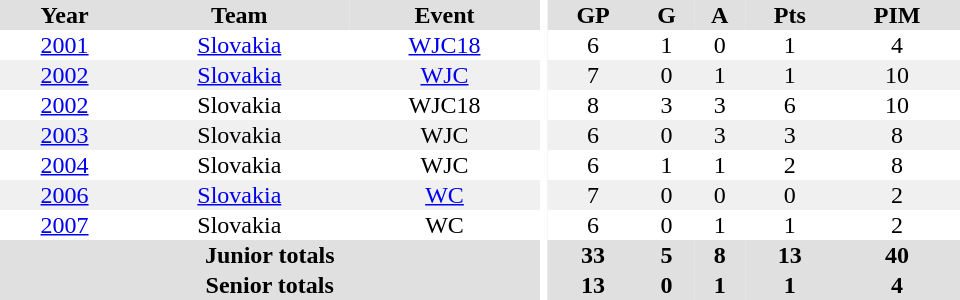<table border="0" cellpadding="1" cellspacing="0" ID="Table3" style="text-align:center; width:40em">
<tr ALIGN="center" bgcolor="#e0e0e0">
<th>Year</th>
<th>Team</th>
<th>Event</th>
<th rowspan="99" bgcolor="#ffffff"></th>
<th>GP</th>
<th>G</th>
<th>A</th>
<th>Pts</th>
<th>PIM</th>
</tr>
<tr>
<td><a href='#'>2001</a></td>
<td><a href='#'>Slovakia</a></td>
<td><a href='#'>WJC18</a></td>
<td>6</td>
<td>1</td>
<td>0</td>
<td>1</td>
<td>4</td>
</tr>
<tr bgcolor="#f0f0f0">
<td><a href='#'>2002</a></td>
<td><a href='#'>Slovakia</a></td>
<td><a href='#'>WJC</a></td>
<td>7</td>
<td>0</td>
<td>1</td>
<td>1</td>
<td>10</td>
</tr>
<tr>
<td><a href='#'>2002</a></td>
<td>Slovakia</td>
<td>WJC18</td>
<td>8</td>
<td>3</td>
<td>3</td>
<td>6</td>
<td>10</td>
</tr>
<tr bgcolor="#f0f0f0">
<td><a href='#'>2003</a></td>
<td>Slovakia</td>
<td>WJC</td>
<td>6</td>
<td>0</td>
<td>3</td>
<td>3</td>
<td>8</td>
</tr>
<tr>
<td><a href='#'>2004</a></td>
<td>Slovakia</td>
<td>WJC</td>
<td>6</td>
<td>1</td>
<td>1</td>
<td>2</td>
<td>8</td>
</tr>
<tr bgcolor="#f0f0f0">
<td><a href='#'>2006</a></td>
<td><a href='#'>Slovakia</a></td>
<td><a href='#'>WC</a></td>
<td>7</td>
<td>0</td>
<td>0</td>
<td>0</td>
<td>2</td>
</tr>
<tr>
<td><a href='#'>2007</a></td>
<td>Slovakia</td>
<td>WC</td>
<td>6</td>
<td>0</td>
<td>1</td>
<td>1</td>
<td>2</td>
</tr>
<tr bgcolor="#e0e0e0">
<th colspan="3">Junior totals</th>
<th>33</th>
<th>5</th>
<th>8</th>
<th>13</th>
<th>40</th>
</tr>
<tr bgcolor="#e0e0e0">
<th colspan="3">Senior totals</th>
<th>13</th>
<th>0</th>
<th>1</th>
<th>1</th>
<th>4</th>
</tr>
</table>
